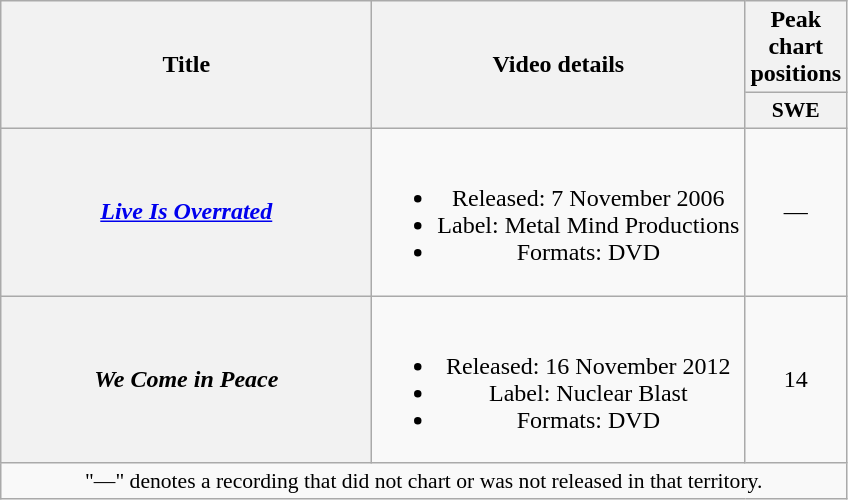<table class="wikitable plainrowheaders" style="text-align:center;">
<tr>
<th scope="col" rowspan="2" style="width:15em;">Title</th>
<th scope="col" rowspan="2">Video details</th>
<th scope="col" colspan="1">Peak chart positions</th>
</tr>
<tr>
<th scope="col" style="width:3em;font-size:90%;">SWE<br></th>
</tr>
<tr>
<th scope="row"><em><a href='#'>Live Is Overrated</a></em></th>
<td><br><ul><li>Released: 7 November 2006</li><li>Label: Metal Mind Productions</li><li>Formats: DVD</li></ul></td>
<td>—</td>
</tr>
<tr>
<th scope="row"><em>We Come in Peace</em></th>
<td><br><ul><li>Released: 16 November 2012</li><li>Label: Nuclear Blast</li><li>Formats: DVD</li></ul></td>
<td>14</td>
</tr>
<tr>
<td colspan="10" style="font-size:90%">"—" denotes a recording that did not chart or was not released in that territory.</td>
</tr>
</table>
